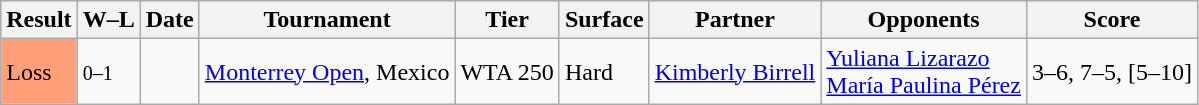<table class="sortable wikitable">
<tr>
<th>Result</th>
<th class="unsortable">W–L</th>
<th>Date</th>
<th>Tournament</th>
<th>Tier</th>
<th>Surface</th>
<th>Partner</th>
<th>Opponents</th>
<th class="unsortable">Score</th>
</tr>
<tr>
<td style="background:#ffa07a">Loss</td>
<td><small>0–1</small></td>
<td><a href='#'></a></td>
<td><a href='#'>Monterrey Open</a>, Mexico</td>
<td>WTA 250</td>
<td>Hard</td>
<td> <a href='#'>Kimberly Birrell</a></td>
<td> <a href='#'>Yuliana Lizarazo</a> <br>  <a href='#'>María Paulina Pérez</a></td>
<td>3–6, 7–5, [5–10]</td>
</tr>
</table>
